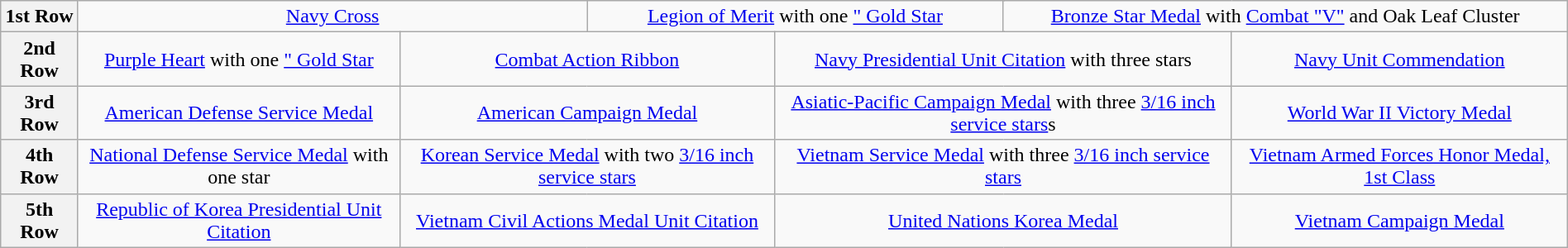<table class="wikitable" style="margin:1em auto; text-align:center;">
<tr>
<th>1st Row</th>
<td colspan="5"><a href='#'>Navy Cross</a></td>
<td colspan="6"><a href='#'>Legion of Merit</a> with one <a href='#'>" Gold Star</a></td>
<td colspan="5"><a href='#'>Bronze Star Medal</a> with <a href='#'>Combat "V"</a> and Oak Leaf Cluster</td>
</tr>
<tr>
<th>2nd Row</th>
<td colspan="4"><a href='#'>Purple Heart</a> with one <a href='#'>" Gold Star</a></td>
<td colspan="4"><a href='#'>Combat Action Ribbon</a></td>
<td colspan="4"><a href='#'>Navy Presidential Unit Citation</a> with three stars</td>
<td colspan="4"><a href='#'>Navy Unit Commendation</a></td>
</tr>
<tr>
<th>3rd Row</th>
<td colspan="4"><a href='#'>American Defense Service Medal</a></td>
<td colspan="4"><a href='#'>American Campaign Medal</a></td>
<td colspan="4"><a href='#'>Asiatic-Pacific Campaign Medal</a> with three <a href='#'>3/16 inch service stars</a>s</td>
<td colspan="4"><a href='#'>World War II Victory Medal</a></td>
</tr>
<tr>
<th>4th Row</th>
<td colspan="4"><a href='#'>National Defense Service Medal</a> with one star</td>
<td colspan="4"><a href='#'>Korean Service Medal</a> with two <a href='#'>3/16 inch service stars</a></td>
<td colspan="4"><a href='#'>Vietnam Service Medal</a> with three <a href='#'>3/16 inch service stars</a></td>
<td colspan="4"><a href='#'>Vietnam Armed Forces Honor Medal, 1st Class</a></td>
</tr>
<tr>
<th>5th Row</th>
<td colspan="4"><a href='#'>Republic of Korea Presidential Unit Citation</a></td>
<td colspan="4"><a href='#'>Vietnam Civil Actions Medal Unit Citation</a></td>
<td colspan="4"><a href='#'>United Nations Korea Medal</a></td>
<td colspan="4"><a href='#'>Vietnam Campaign Medal</a></td>
</tr>
</table>
